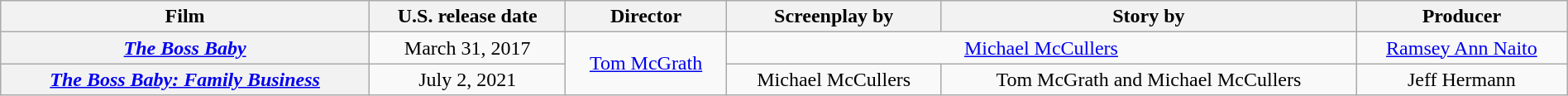<table class="wikitable plainrowheaders" style="text-align:center; width:100%;">
<tr>
<th scope="column">Film</th>
<th>U.S. release date</th>
<th>Director</th>
<th>Screenplay by</th>
<th>Story by</th>
<th>Producer</th>
</tr>
<tr>
<th><em><a href='#'>The Boss Baby</a></em></th>
<td>March 31, 2017</td>
<td rowspan="2"><a href='#'>Tom McGrath</a></td>
<td colspan="2"><a href='#'>Michael McCullers</a></td>
<td><a href='#'>Ramsey Ann Naito</a></td>
</tr>
<tr>
<th><em><a href='#'>The Boss Baby: Family Business</a></em></th>
<td>July 2, 2021</td>
<td>Michael McCullers</td>
<td>Tom McGrath and Michael McCullers</td>
<td>Jeff Hermann</td>
</tr>
</table>
